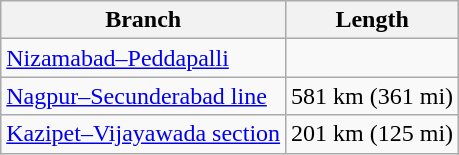<table class="wikitable">
<tr>
<th>Branch</th>
<th>Length</th>
</tr>
<tr>
<td><a href='#'>Nizamabad–Peddapalli</a></td>
<td></td>
</tr>
<tr>
<td><a href='#'>Nagpur–Secunderabad line</a></td>
<td>581 km (361 mi)</td>
</tr>
<tr>
<td><a href='#'>Kazipet–Vijayawada section</a></td>
<td>201 km (125 mi)</td>
</tr>
</table>
